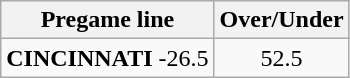<table class="wikitable">
<tr align="center">
<th style=>Pregame line</th>
<th style=>Over/Under</th>
</tr>
<tr align="center">
<td><strong>CINCINNATI</strong> -26.5</td>
<td>52.5</td>
</tr>
</table>
